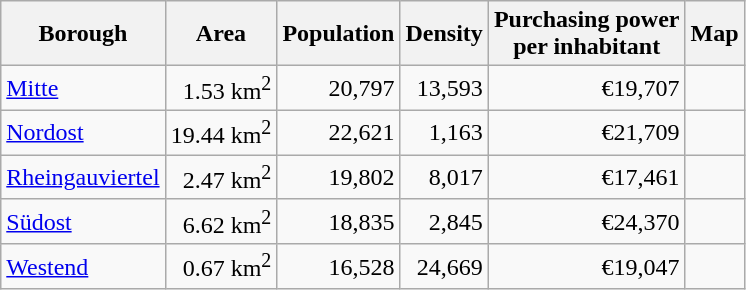<table class="wikitable sortable zebra">
<tr class="hintergrundfarbe5">
<th>Borough</th>
<th>Area</th>
<th>Population</th>
<th>Density</th>
<th>Purchasing power <br> per inhabitant</th>
<th>Map</th>
</tr>
<tr>
<td><a href='#'>Mitte</a></td>
<td style="text-align:right;">1.53 km<sup>2</sup></td>
<td style="text-align:right;">20,797</td>
<td style="text-align:right;">13,593</td>
<td style="text-align:right;">€19,707</td>
<td style="text-align:center;"></td>
</tr>
<tr>
<td><a href='#'>Nordost</a></td>
<td style="text-align:right;">19.44 km<sup>2</sup></td>
<td style="text-align:right;">22,621</td>
<td style="text-align:right;">1,163</td>
<td style="text-align:right;">€21,709</td>
<td style="text-align:center;"></td>
</tr>
<tr>
<td><a href='#'>Rheingauviertel</a></td>
<td style="text-align:right;">2.47 km<sup>2</sup></td>
<td style="text-align:right;">19,802</td>
<td style="text-align:right;">8,017</td>
<td style="text-align:right;">€17,461</td>
<td style="text-align:center;"></td>
</tr>
<tr>
<td><a href='#'>Südost</a></td>
<td style="text-align:right;">6.62 km<sup>2</sup></td>
<td style="text-align:right;">18,835</td>
<td style="text-align:right;">2,845</td>
<td style="text-align:right;">€24,370</td>
<td style="text-align:center;"></td>
</tr>
<tr>
<td><a href='#'>Westend</a></td>
<td style="text-align:right;">0.67 km<sup>2</sup></td>
<td style="text-align:right;">16,528</td>
<td style="text-align:right;">24,669</td>
<td style="text-align:right;">€19,047</td>
<td style="text-align:center;"></td>
</tr>
</table>
